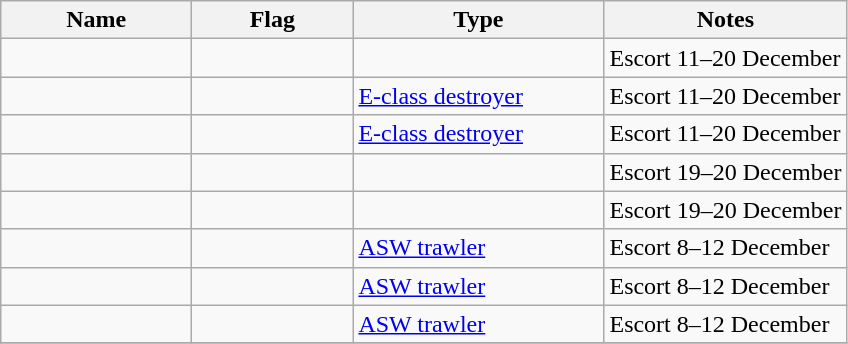<table class="wikitable sortable">
<tr>
<th scope="col" width="120px">Name</th>
<th scope="col" width="100px">Flag</th>
<th scope="col" width="160px">Type</th>
<th>Notes</th>
</tr>
<tr>
<td align="left"></td>
<td align="left"></td>
<td align="left"></td>
<td align="left">Escort 11–20 December</td>
</tr>
<tr>
<td align="left"></td>
<td align="left"></td>
<td align="left"><a href='#'>E-class destroyer</a></td>
<td align="left">Escort 11–20 December</td>
</tr>
<tr>
<td align="left"></td>
<td align="left"></td>
<td align="left"><a href='#'>E-class destroyer</a></td>
<td align="left">Escort 11–20 December</td>
</tr>
<tr>
<td align="left"></td>
<td align="left"></td>
<td align="left"></td>
<td align="left">Escort 19–20 December</td>
</tr>
<tr>
<td align="left"></td>
<td align="left"></td>
<td align="left"></td>
<td align="left">Escort 19–20 December</td>
</tr>
<tr>
<td align="left"></td>
<td align="left"></td>
<td align="left"><a href='#'>ASW trawler</a></td>
<td align="left">Escort 8–12 December</td>
</tr>
<tr>
<td align="left"></td>
<td align="left"></td>
<td align="left"><a href='#'>ASW trawler</a></td>
<td align="left">Escort 8–12 December</td>
</tr>
<tr>
<td align="left"></td>
<td align="left"></td>
<td align="left"><a href='#'>ASW trawler</a></td>
<td align="left">Escort 8–12 December</td>
</tr>
<tr>
</tr>
</table>
